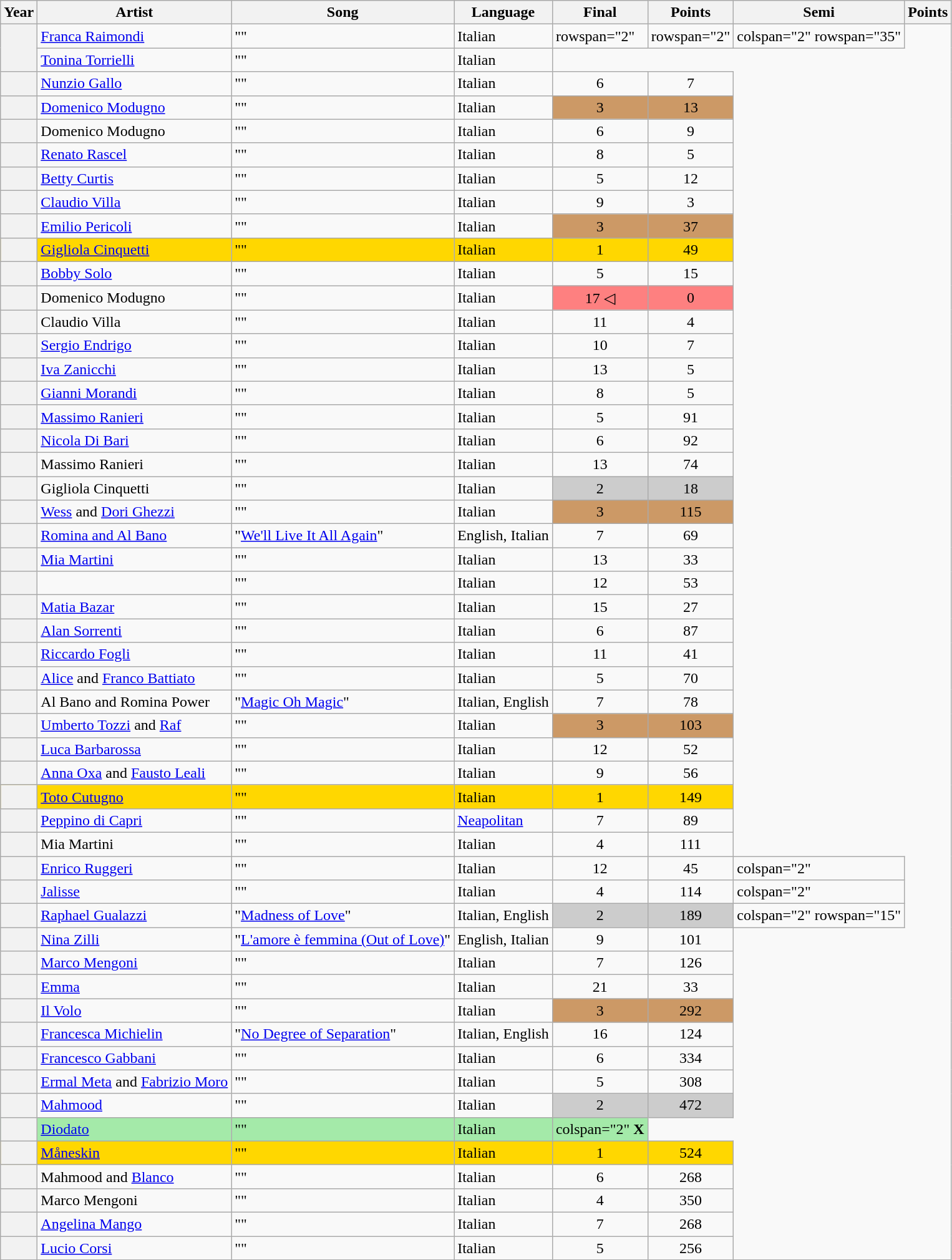<table class="wikitable sortable plainrowheaders">
<tr>
<th scope="col">Year</th>
<th scope="col">Artist</th>
<th scope="col">Song</th>
<th scope="col">Language</th>
<th scope="col" data-sort-type="number">Final</th>
<th scope="col" data-sort-type="number">Points</th>
<th scope="col" class="unsortable">Semi</th>
<th scope="col" class="unsortable">Points</th>
</tr>
<tr>
<th scope="row" rowspan="2" style="text-align:center;"></th>
<td><a href='#'>Franca Raimondi</a></td>
<td>""</td>
<td>Italian</td>
<td>rowspan="2" </td>
<td>rowspan="2" </td>
<td>colspan="2" rowspan="35" </td>
</tr>
<tr>
<td><a href='#'>Tonina Torrielli</a></td>
<td>""</td>
<td>Italian</td>
</tr>
<tr>
<th scope="row" style="text-align:center;"></th>
<td><a href='#'>Nunzio Gallo</a></td>
<td>""</td>
<td>Italian</td>
<td style="text-align:center;">6</td>
<td style="text-align:center;">7</td>
</tr>
<tr>
<th scope="row" style="text-align:center;"></th>
<td><a href='#'>Domenico Modugno</a></td>
<td>""</td>
<td>Italian</td>
<td style="text-align:center; background-color:#C96;">3</td>
<td style="text-align:center; background-color:#C96;">13</td>
</tr>
<tr>
<th scope="row" style="text-align:center;"></th>
<td>Domenico Modugno</td>
<td>""</td>
<td>Italian</td>
<td style="text-align:center;">6</td>
<td style="text-align:center;">9</td>
</tr>
<tr>
<th scope="row" style="text-align:center;"></th>
<td><a href='#'>Renato Rascel</a></td>
<td>""</td>
<td>Italian</td>
<td style="text-align:center;">8</td>
<td style="text-align:center;">5</td>
</tr>
<tr>
<th scope="row" style="text-align:center;"></th>
<td><a href='#'>Betty Curtis</a></td>
<td>""</td>
<td>Italian</td>
<td style="text-align:center;">5</td>
<td style="text-align:center;">12</td>
</tr>
<tr>
<th scope="row" style="text-align:center;"></th>
<td><a href='#'>Claudio Villa</a></td>
<td>""</td>
<td>Italian</td>
<td style="text-align:center;">9</td>
<td style="text-align:center;">3</td>
</tr>
<tr>
<th scope="row" style="text-align:center;"></th>
<td><a href='#'>Emilio Pericoli</a></td>
<td>""</td>
<td>Italian</td>
<td style="text-align:center; background-color:#C96;">3</td>
<td style="text-align:center; background-color:#C96;">37</td>
</tr>
<tr style="background-color:#FFD700;">
<th scope="row" style="text-align:center;"></th>
<td><a href='#'>Gigliola Cinquetti</a></td>
<td>""</td>
<td>Italian</td>
<td style="text-align:center;">1</td>
<td style="text-align:center;">49</td>
</tr>
<tr>
<th scope="row" style="text-align:center;"></th>
<td><a href='#'>Bobby Solo</a></td>
<td>""</td>
<td>Italian</td>
<td style="text-align:center;">5</td>
<td style="text-align:center;">15</td>
</tr>
<tr>
<th scope="row" style="text-align:center;"></th>
<td>Domenico Modugno</td>
<td>""</td>
<td>Italian</td>
<td style="text-align:center; background-color:#FE8080;">17 ◁</td>
<td style="text-align:center; background-color:#FE8080;">0</td>
</tr>
<tr>
<th scope="row" style="text-align:center;"></th>
<td>Claudio Villa</td>
<td>""</td>
<td>Italian</td>
<td style="text-align:center;">11</td>
<td style="text-align:center;">4</td>
</tr>
<tr>
<th scope="row" style="text-align:center;"></th>
<td><a href='#'>Sergio Endrigo</a></td>
<td>""</td>
<td>Italian</td>
<td style="text-align:center;">10</td>
<td style="text-align:center;">7</td>
</tr>
<tr>
<th scope="row" style="text-align:center;"></th>
<td><a href='#'>Iva Zanicchi</a></td>
<td>""</td>
<td>Italian</td>
<td style="text-align:center;">13</td>
<td style="text-align:center;">5</td>
</tr>
<tr>
<th scope="row" style="text-align:center;"></th>
<td><a href='#'>Gianni Morandi</a></td>
<td>""</td>
<td>Italian</td>
<td style="text-align:center;">8</td>
<td style="text-align:center;">5</td>
</tr>
<tr>
<th scope="row" style="text-align:center;"></th>
<td><a href='#'>Massimo Ranieri</a></td>
<td>""</td>
<td>Italian</td>
<td style="text-align:center;">5</td>
<td style="text-align:center;">91</td>
</tr>
<tr>
<th scope="row" style="text-align:center;"></th>
<td><a href='#'>Nicola Di Bari</a></td>
<td>""</td>
<td>Italian</td>
<td style="text-align:center;">6</td>
<td style="text-align:center;">92</td>
</tr>
<tr>
<th scope="row" style="text-align:center;"></th>
<td>Massimo Ranieri</td>
<td>""</td>
<td>Italian</td>
<td style="text-align:center;">13</td>
<td style="text-align:center;">74</td>
</tr>
<tr>
<th scope="row" style="text-align:center;"></th>
<td>Gigliola Cinquetti</td>
<td>""</td>
<td>Italian</td>
<td style="text-align:center; background-color:#CCC;">2</td>
<td style="text-align:center; background-color:#CCC;">18</td>
</tr>
<tr>
<th scope="row" style="text-align:center;"></th>
<td><a href='#'>Wess</a> and <a href='#'>Dori Ghezzi</a></td>
<td>""</td>
<td>Italian</td>
<td style="text-align:center; background-color:#C96;">3</td>
<td style="text-align:center; background-color:#C96;">115</td>
</tr>
<tr>
<th scope="row" style="text-align:center;"></th>
<td><a href='#'>Romina and Al Bano</a></td>
<td>"<a href='#'>We'll Live It All Again</a>"</td>
<td>English, Italian</td>
<td style="text-align:center;">7</td>
<td style="text-align:center;">69</td>
</tr>
<tr>
<th scope="row" style="text-align:center;"></th>
<td><a href='#'>Mia Martini</a></td>
<td>""</td>
<td>Italian</td>
<td style="text-align:center;">13</td>
<td style="text-align:center;">33</td>
</tr>
<tr>
<th scope="row" style="text-align:center;"></th>
<td></td>
<td>""</td>
<td>Italian</td>
<td style="text-align:center;">12</td>
<td style="text-align:center;">53</td>
</tr>
<tr>
<th scope="row" style="text-align:center;"></th>
<td><a href='#'>Matia Bazar</a></td>
<td>""</td>
<td>Italian</td>
<td style="text-align:center;">15</td>
<td style="text-align:center;">27</td>
</tr>
<tr>
<th scope="row" style="text-align:center;"></th>
<td><a href='#'>Alan Sorrenti</a></td>
<td>""</td>
<td>Italian</td>
<td style="text-align:center;">6</td>
<td style="text-align:center;">87</td>
</tr>
<tr>
<th scope="row" style="text-align:center;"></th>
<td><a href='#'>Riccardo Fogli</a></td>
<td>""</td>
<td>Italian</td>
<td style="text-align:center;">11</td>
<td style="text-align:center;">41</td>
</tr>
<tr>
<th scope="row" style="text-align:center;"></th>
<td><a href='#'>Alice</a> and <a href='#'>Franco Battiato</a></td>
<td>""</td>
<td>Italian</td>
<td style="text-align:center;">5</td>
<td style="text-align:center;">70</td>
</tr>
<tr>
<th scope="row" style="text-align:center;"></th>
<td>Al Bano and Romina Power</td>
<td>"<a href='#'>Magic Oh Magic</a>"</td>
<td>Italian, English</td>
<td style="text-align:center;">7</td>
<td style="text-align:center;">78</td>
</tr>
<tr>
<th scope="row" style="text-align:center;"></th>
<td><a href='#'>Umberto Tozzi</a> and <a href='#'>Raf</a></td>
<td>""</td>
<td>Italian</td>
<td style="text-align:center; background-color:#C96;">3</td>
<td style="text-align:center; background-color:#C96;">103</td>
</tr>
<tr>
<th scope="row" style="text-align:center;"></th>
<td><a href='#'>Luca Barbarossa</a></td>
<td>""</td>
<td>Italian</td>
<td style="text-align:center;">12</td>
<td style="text-align:center;">52</td>
</tr>
<tr>
<th scope="row" style="text-align:center;"></th>
<td><a href='#'>Anna Oxa</a> and <a href='#'>Fausto Leali</a></td>
<td>""</td>
<td>Italian</td>
<td style="text-align:center;">9</td>
<td style="text-align:center;">56</td>
</tr>
<tr style="background-color:#FFD700;">
<th scope="row" style="text-align:center;"></th>
<td><a href='#'>Toto Cutugno</a></td>
<td>""</td>
<td>Italian</td>
<td style="text-align:center;">1</td>
<td style="text-align:center;">149</td>
</tr>
<tr>
<th scope="row" style="text-align:center;"></th>
<td><a href='#'>Peppino di Capri</a></td>
<td>""</td>
<td><a href='#'>Neapolitan</a></td>
<td style="text-align:center;">7</td>
<td style="text-align:center;">89</td>
</tr>
<tr>
<th scope="row" style="text-align:center;"></th>
<td>Mia Martini</td>
<td>""</td>
<td>Italian</td>
<td style="text-align:center;">4</td>
<td style="text-align:center;">111</td>
</tr>
<tr>
<th scope="row" style="text-align:center;"></th>
<td><a href='#'>Enrico Ruggeri</a></td>
<td>""</td>
<td>Italian</td>
<td style="text-align:center;">12</td>
<td style="text-align:center;">45</td>
<td>colspan="2" </td>
</tr>
<tr>
<th scope="row" style="text-align:center;"></th>
<td><a href='#'>Jalisse</a></td>
<td>""</td>
<td>Italian</td>
<td style="text-align:center;">4</td>
<td style="text-align:center;">114</td>
<td>colspan="2" </td>
</tr>
<tr>
<th scope="row" style="text-align:center;"></th>
<td><a href='#'>Raphael Gualazzi</a></td>
<td>"<a href='#'>Madness of Love</a>"</td>
<td>Italian, English</td>
<td style="text-align:center; background-color:#CCC;">2</td>
<td style="text-align:center; background-color:#CCC;">189</td>
<td>colspan="2" rowspan="15" </td>
</tr>
<tr>
<th scope="row" style="text-align:center;"></th>
<td><a href='#'>Nina Zilli</a></td>
<td>"<a href='#'><span>L'amore è femmina</span> (Out of Love)</a>"</td>
<td>English, Italian</td>
<td style="text-align:center;">9</td>
<td style="text-align:center;">101</td>
</tr>
<tr>
<th scope="row" style="text-align:center;"></th>
<td><a href='#'>Marco Mengoni</a></td>
<td>""</td>
<td>Italian</td>
<td style="text-align:center;">7</td>
<td style="text-align:center;">126</td>
</tr>
<tr>
<th scope="row" style="text-align:center;"></th>
<td><a href='#'>Emma</a></td>
<td>""</td>
<td>Italian</td>
<td style="text-align:center;">21</td>
<td style="text-align:center;">33</td>
</tr>
<tr>
<th scope="row" style="text-align:center;"></th>
<td><a href='#'>Il Volo</a></td>
<td>""</td>
<td>Italian</td>
<td style="text-align:center; background-color:#C96;">3</td>
<td style="text-align:center; background-color:#C96;">292</td>
</tr>
<tr>
<th scope="row" style="text-align:center;"></th>
<td><a href='#'>Francesca Michielin</a></td>
<td>"<a href='#'>No Degree of Separation</a>"</td>
<td>Italian, English</td>
<td style="text-align:center;">16</td>
<td style="text-align:center;">124</td>
</tr>
<tr>
<th scope="row" style="text-align:center;"></th>
<td><a href='#'>Francesco Gabbani</a></td>
<td>""</td>
<td>Italian</td>
<td style="text-align:center;">6</td>
<td style="text-align:center;">334</td>
</tr>
<tr>
<th scope="row" style="text-align:center;"></th>
<td><a href='#'>Ermal Meta</a> and <a href='#'>Fabrizio Moro</a></td>
<td>""</td>
<td>Italian</td>
<td style="text-align:center;">5</td>
<td style="text-align:center;">308</td>
</tr>
<tr>
<th scope="row" style="text-align:center;"></th>
<td><a href='#'>Mahmood</a></td>
<td>""</td>
<td>Italian</td>
<td style="text-align:center; background-color:#CCC;">2</td>
<td style="text-align:center; background-color:#CCC;">472</td>
</tr>
<tr style="background-color:#A4EAA9;">
<th scope="row" style="text-align:center;"></th>
<td><a href='#'>Diodato</a></td>
<td>""</td>
<td>Italian</td>
<td>colspan="2"  <strong>X</strong></td>
</tr>
<tr style="background-color:#FFD700;">
<th scope="row" style="text-align:center;"></th>
<td><a href='#'>Måneskin</a></td>
<td>""</td>
<td>Italian</td>
<td style="text-align:center;">1</td>
<td style="text-align:center;">524</td>
</tr>
<tr>
<th scope="row" style="text-align:center;"></th>
<td>Mahmood and <a href='#'>Blanco</a></td>
<td>""</td>
<td>Italian</td>
<td style="text-align:center;">6</td>
<td style="text-align:center;">268</td>
</tr>
<tr>
<th scope="row" style="text-align:center;"></th>
<td>Marco Mengoni</td>
<td>""</td>
<td>Italian</td>
<td style="text-align:center;">4</td>
<td style="text-align:center;">350</td>
</tr>
<tr>
<th scope="row" style="text-align:center;"></th>
<td><a href='#'>Angelina Mango</a></td>
<td>""</td>
<td>Italian</td>
<td style="text-align:center;">7</td>
<td style="text-align:center;">268</td>
</tr>
<tr>
<th scope="row" style="text-align:center;"></th>
<td><a href='#'>Lucio Corsi</a></td>
<td>""</td>
<td>Italian</td>
<td style="text-align:center;">5</td>
<td style="text-align:center;">256</td>
</tr>
</table>
